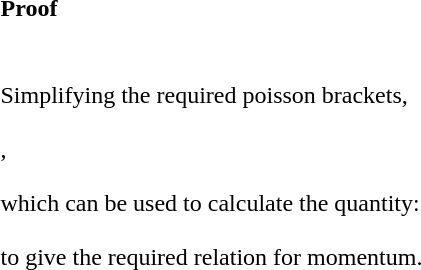<table class="toccolours collapsible collapsed" width="80%" style="text-align:left">
<tr>
<th>Proof</th>
</tr>
<tr>
<td><br><br>Simplifying the required poisson brackets,<br><br>,<br><br>which can be used to calculate the quantity:<br><br>to give the required relation for momentum.<br></td>
</tr>
</table>
